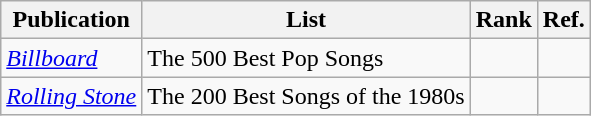<table class="wikitable">
<tr>
<th>Publication</th>
<th>List</th>
<th>Rank</th>
<th>Ref.</th>
</tr>
<tr>
<td><em><a href='#'>Billboard</a></em></td>
<td>The 500 Best Pop Songs</td>
<td></td>
<td></td>
</tr>
<tr>
<td><em><a href='#'>Rolling Stone</a></em></td>
<td>The 200 Best Songs of the 1980s</td>
<td></td>
<td></td>
</tr>
</table>
